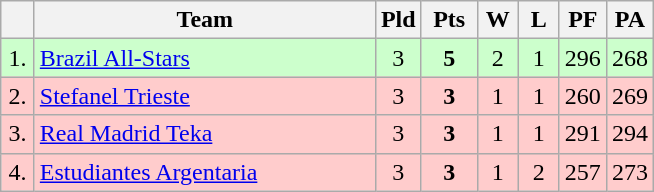<table class=wikitable style="text-align:center">
<tr>
<th width=15></th>
<th width=220>Team</th>
<th width=20>Pld</th>
<th width=30>Pts</th>
<th width=20>W</th>
<th width=20>L</th>
<th width=20>PF</th>
<th width=20>PA</th>
</tr>
<tr style="background: #ccffcc;">
<td>1.</td>
<td align=left> <a href='#'>Brazil All-Stars</a></td>
<td>3</td>
<td><strong>5</strong></td>
<td>2</td>
<td>1</td>
<td>296</td>
<td>268</td>
</tr>
<tr style="background:#ffcccc;">
<td>2.</td>
<td align=left> <a href='#'>Stefanel Trieste</a></td>
<td>3</td>
<td><strong>3</strong></td>
<td>1</td>
<td>1</td>
<td>260</td>
<td>269</td>
</tr>
<tr style="background:#ffcccc;">
<td>3.</td>
<td align=left> <a href='#'>Real Madrid Teka</a></td>
<td>3</td>
<td><strong>3</strong></td>
<td>1</td>
<td>1</td>
<td>291</td>
<td>294</td>
</tr>
<tr style="background:#ffcccc;">
<td>4.</td>
<td align=left> <a href='#'>Estudiantes Argentaria</a></td>
<td>3</td>
<td><strong>3</strong></td>
<td>1</td>
<td>2</td>
<td>257</td>
<td>273</td>
</tr>
</table>
